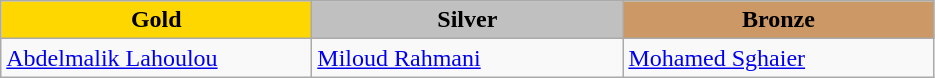<table class="wikitable" style="text-align:left">
<tr align="center">
<td width=200 bgcolor=gold><strong>Gold</strong></td>
<td width=200 bgcolor=silver><strong>Silver</strong></td>
<td width=200 bgcolor=CC9966><strong>Bronze</strong></td>
</tr>
<tr>
<td><a href='#'>Abdelmalik Lahoulou</a><br><em></em></td>
<td><a href='#'>Miloud Rahmani</a><br><em></em></td>
<td><a href='#'>Mohamed Sghaier</a><br><em></em></td>
</tr>
</table>
